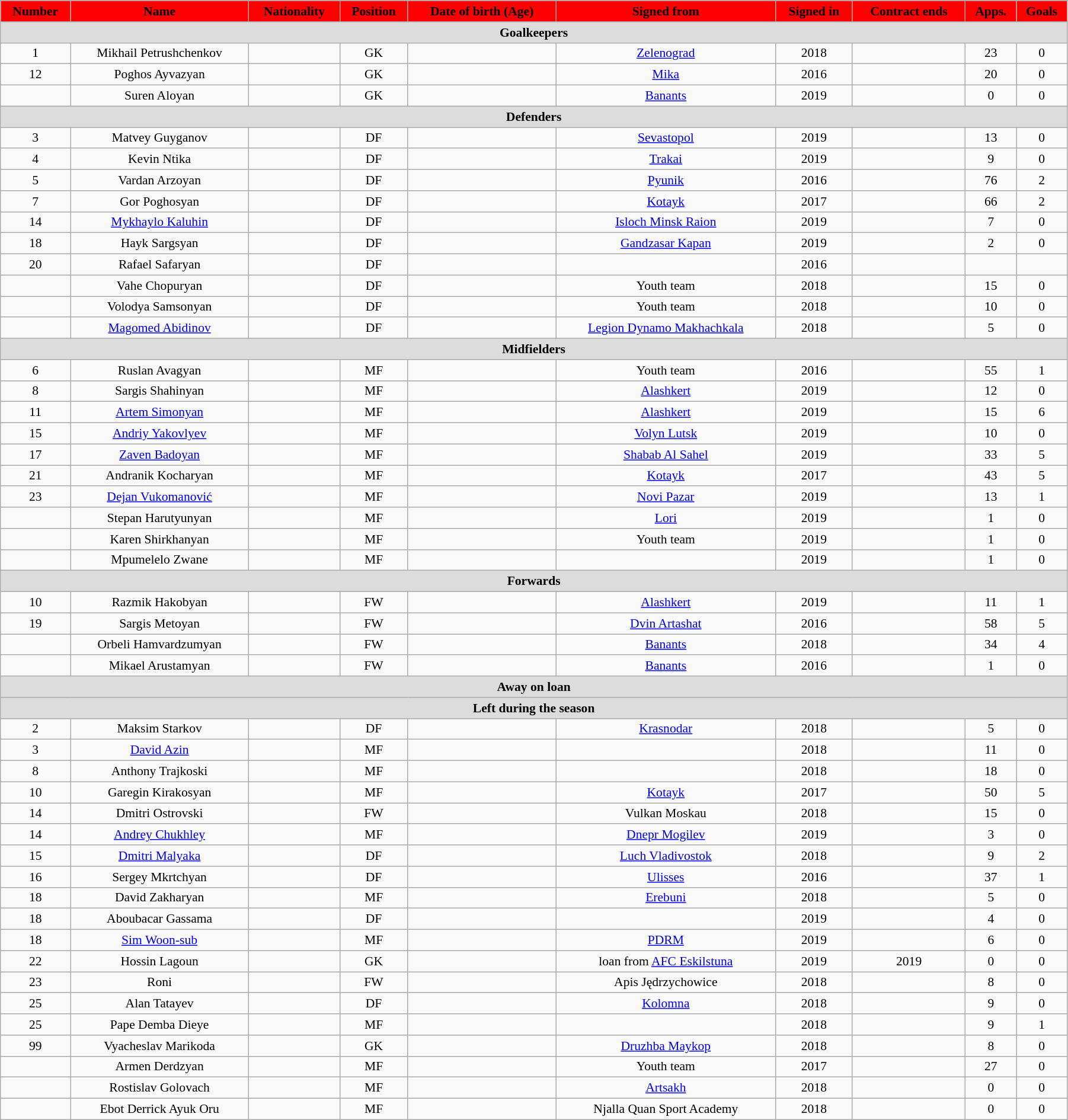<table class="wikitable"  style="text-align:center; font-size:90%; width:95%;">
<tr>
<th style="background:#FF0000; color:#000000; text-align:center;">Number</th>
<th style="background:#FF0000; color:#000000; text-align:center;">Name</th>
<th style="background:#FF0000; color:#000000; text-align:center;">Nationality</th>
<th style="background:#FF0000; color:#000000; text-align:center;">Position</th>
<th style="background:#FF0000; color:#000000; text-align:center;">Date of birth (Age)</th>
<th style="background:#FF0000; color:#000000; text-align:center;">Signed from</th>
<th style="background:#FF0000; color:#000000; text-align:center;">Signed in</th>
<th style="background:#FF0000; color:#000000; text-align:center;">Contract ends</th>
<th style="background:#FF0000; color:#000000; text-align:center;">Apps.</th>
<th style="background:#FF0000; color:#000000; text-align:center;">Goals</th>
</tr>
<tr>
<th colspan="11"  style="background:#dcdcdc; text-align:center;">Goalkeepers</th>
</tr>
<tr>
<td>1</td>
<td>Mikhail Petrushchenkov</td>
<td></td>
<td>GK</td>
<td></td>
<td><a href='#'>Zelenograd</a></td>
<td>2018</td>
<td></td>
<td>23</td>
<td>0</td>
</tr>
<tr>
<td>12</td>
<td>Poghos Ayvazyan</td>
<td></td>
<td>GK</td>
<td></td>
<td><a href='#'>Mika</a></td>
<td>2016</td>
<td></td>
<td>20</td>
<td>0</td>
</tr>
<tr>
<td></td>
<td>Suren Aloyan</td>
<td></td>
<td>GK</td>
<td></td>
<td><a href='#'>Banants</a></td>
<td>2019</td>
<td></td>
<td>0</td>
<td>0</td>
</tr>
<tr>
<th colspan="11"  style="background:#dcdcdc; text-align:center;">Defenders</th>
</tr>
<tr>
<td>3</td>
<td>Matvey Guyganov</td>
<td></td>
<td>DF</td>
<td></td>
<td><a href='#'>Sevastopol</a></td>
<td>2019</td>
<td></td>
<td>13</td>
<td>0</td>
</tr>
<tr>
<td>4</td>
<td>Kevin Ntika</td>
<td></td>
<td>DF</td>
<td></td>
<td><a href='#'>Trakai</a></td>
<td>2019</td>
<td></td>
<td>9</td>
<td>0</td>
</tr>
<tr>
<td>5</td>
<td>Vardan Arzoyan</td>
<td></td>
<td>DF</td>
<td></td>
<td><a href='#'>Pyunik</a></td>
<td>2016</td>
<td></td>
<td>76</td>
<td>2</td>
</tr>
<tr>
<td>7</td>
<td>Gor Poghosyan</td>
<td></td>
<td>DF</td>
<td></td>
<td><a href='#'>Kotayk</a></td>
<td>2017</td>
<td></td>
<td>66</td>
<td>2</td>
</tr>
<tr>
<td>14</td>
<td><a href='#'>Mykhaylo Kaluhin</a></td>
<td></td>
<td>DF</td>
<td></td>
<td><a href='#'>Isloch Minsk Raion</a></td>
<td>2019</td>
<td></td>
<td>7</td>
<td>0</td>
</tr>
<tr>
<td>18</td>
<td>Hayk Sargsyan</td>
<td></td>
<td>DF</td>
<td></td>
<td><a href='#'>Gandzasar Kapan</a></td>
<td>2019</td>
<td></td>
<td>2</td>
<td>0</td>
</tr>
<tr>
<td>20</td>
<td>Rafael Safaryan </td>
<td></td>
<td>DF</td>
<td></td>
<td></td>
<td>2016</td>
<td></td>
<td></td>
<td></td>
</tr>
<tr>
<td></td>
<td>Vahe Chopuryan</td>
<td></td>
<td>DF</td>
<td></td>
<td>Youth team</td>
<td>2018</td>
<td></td>
<td>15</td>
<td>0</td>
</tr>
<tr>
<td></td>
<td>Volodya Samsonyan</td>
<td></td>
<td>DF</td>
<td></td>
<td>Youth team</td>
<td>2018</td>
<td></td>
<td>10</td>
<td>0</td>
</tr>
<tr>
<td></td>
<td><a href='#'>Magomed Abidinov</a></td>
<td></td>
<td>DF</td>
<td></td>
<td><a href='#'>Legion Dynamo Makhachkala</a></td>
<td>2018</td>
<td></td>
<td>5</td>
<td>0</td>
</tr>
<tr>
<th colspan="11"  style="background:#dcdcdc; text-align:center;">Midfielders</th>
</tr>
<tr>
<td>6</td>
<td>Ruslan Avagyan</td>
<td></td>
<td>MF</td>
<td></td>
<td>Youth team</td>
<td>2016</td>
<td></td>
<td>55</td>
<td>1</td>
</tr>
<tr>
<td>8</td>
<td>Sargis Shahinyan</td>
<td></td>
<td>MF</td>
<td></td>
<td><a href='#'>Alashkert</a></td>
<td>2019</td>
<td></td>
<td>12</td>
<td>0</td>
</tr>
<tr>
<td>11</td>
<td><a href='#'>Artem Simonyan</a></td>
<td></td>
<td>MF</td>
<td></td>
<td><a href='#'>Alashkert</a></td>
<td>2019</td>
<td></td>
<td>15</td>
<td>6</td>
</tr>
<tr>
<td>15</td>
<td><a href='#'>Andriy Yakovlyev</a></td>
<td></td>
<td>MF</td>
<td></td>
<td><a href='#'>Volyn Lutsk</a></td>
<td>2019</td>
<td></td>
<td>10</td>
<td>0</td>
</tr>
<tr>
<td>17</td>
<td><a href='#'>Zaven Badoyan</a></td>
<td></td>
<td>MF</td>
<td></td>
<td><a href='#'>Shabab Al Sahel</a></td>
<td>2019</td>
<td></td>
<td>33</td>
<td>5</td>
</tr>
<tr>
<td>21</td>
<td>Andranik Kocharyan </td>
<td></td>
<td>MF</td>
<td></td>
<td><a href='#'>Kotayk</a></td>
<td>2017</td>
<td></td>
<td>43</td>
<td>5</td>
</tr>
<tr>
<td>23</td>
<td><a href='#'>Dejan Vukomanović</a></td>
<td></td>
<td>MF</td>
<td></td>
<td><a href='#'>Novi Pazar</a></td>
<td>2019</td>
<td></td>
<td>13</td>
<td>1</td>
</tr>
<tr>
<td></td>
<td>Stepan Harutyunyan</td>
<td></td>
<td>MF</td>
<td></td>
<td><a href='#'>Lori</a></td>
<td>2019</td>
<td></td>
<td>1</td>
<td>0</td>
</tr>
<tr>
<td></td>
<td>Karen Shirkhanyan</td>
<td></td>
<td>MF</td>
<td></td>
<td>Youth team</td>
<td>2019</td>
<td></td>
<td>1</td>
<td>0</td>
</tr>
<tr>
<td></td>
<td>Mpumelelo Zwane</td>
<td></td>
<td>MF</td>
<td></td>
<td></td>
<td>2019</td>
<td></td>
<td>1</td>
<td>0</td>
</tr>
<tr>
<th colspan="11"  style="background:#dcdcdc; text-align:center;">Forwards</th>
</tr>
<tr>
<td>10</td>
<td>Razmik Hakobyan</td>
<td></td>
<td>FW</td>
<td></td>
<td><a href='#'>Alashkert</a></td>
<td>2019</td>
<td></td>
<td>11</td>
<td>1</td>
</tr>
<tr>
<td>19</td>
<td>Sargis Metoyan</td>
<td></td>
<td>FW</td>
<td></td>
<td><a href='#'>Dvin Artashat</a></td>
<td>2016</td>
<td></td>
<td>58</td>
<td>5</td>
</tr>
<tr>
<td></td>
<td>Orbeli Hamvardzumyan</td>
<td></td>
<td>FW</td>
<td></td>
<td><a href='#'>Banants</a></td>
<td>2018</td>
<td></td>
<td>34</td>
<td>4</td>
</tr>
<tr>
<td></td>
<td>Mikael Arustamyan</td>
<td></td>
<td>FW</td>
<td></td>
<td><a href='#'>Banants</a></td>
<td>2016</td>
<td></td>
<td>1</td>
<td>0</td>
</tr>
<tr>
<th colspan="11"  style="background:#dcdcdc; text-align:center;">Away on loan</th>
</tr>
<tr>
<th colspan="11"  style="background:#dcdcdc; text-align:center;">Left during the season</th>
</tr>
<tr>
<td>2</td>
<td>Maksim Starkov</td>
<td></td>
<td>DF</td>
<td></td>
<td><a href='#'>Krasnodar</a></td>
<td>2018</td>
<td></td>
<td>5</td>
<td>0</td>
</tr>
<tr>
<td>3</td>
<td><a href='#'>David Azin</a></td>
<td></td>
<td>MF</td>
<td></td>
<td></td>
<td>2018</td>
<td></td>
<td>11</td>
<td>0</td>
</tr>
<tr>
<td>8</td>
<td>Anthony Trajkoski</td>
<td></td>
<td>MF</td>
<td></td>
<td></td>
<td>2018</td>
<td></td>
<td>18</td>
<td>0</td>
</tr>
<tr>
<td>10</td>
<td>Garegin Kirakosyan</td>
<td></td>
<td>MF</td>
<td></td>
<td><a href='#'>Kotayk</a></td>
<td>2017</td>
<td></td>
<td>50</td>
<td>5</td>
</tr>
<tr>
<td>14</td>
<td>Dmitri Ostrovski</td>
<td></td>
<td>FW</td>
<td></td>
<td>Vulkan Moskau</td>
<td>2018</td>
<td></td>
<td>15</td>
<td>0</td>
</tr>
<tr>
<td>14</td>
<td><a href='#'>Andrey Chukhley</a></td>
<td></td>
<td>MF</td>
<td></td>
<td><a href='#'>Dnepr Mogilev</a></td>
<td>2019</td>
<td></td>
<td>3</td>
<td>0</td>
</tr>
<tr>
<td>15</td>
<td><a href='#'>Dmitri Malyaka</a></td>
<td></td>
<td>DF</td>
<td></td>
<td><a href='#'>Luch Vladivostok</a></td>
<td>2018</td>
<td></td>
<td>9</td>
<td>2</td>
</tr>
<tr>
<td>16</td>
<td>Sergey Mkrtchyan</td>
<td></td>
<td>DF</td>
<td></td>
<td><a href='#'>Ulisses</a></td>
<td>2016</td>
<td></td>
<td>37</td>
<td>1</td>
</tr>
<tr>
<td>18</td>
<td>David Zakharyan</td>
<td></td>
<td>MF</td>
<td></td>
<td><a href='#'>Erebuni</a></td>
<td>2018</td>
<td></td>
<td>5</td>
<td>0</td>
</tr>
<tr>
<td>18</td>
<td>Aboubacar Gassama</td>
<td></td>
<td>DF</td>
<td></td>
<td></td>
<td>2019</td>
<td></td>
<td>4</td>
<td>0</td>
</tr>
<tr>
<td>18</td>
<td><a href='#'>Sim Woon-sub</a></td>
<td></td>
<td>MF</td>
<td></td>
<td><a href='#'>PDRM</a></td>
<td>2019</td>
<td></td>
<td>6</td>
<td>0</td>
</tr>
<tr>
<td>22</td>
<td>Hossin Lagoun</td>
<td></td>
<td>GK</td>
<td></td>
<td>loan from <a href='#'>AFC Eskilstuna</a></td>
<td>2019</td>
<td>2019</td>
<td>0</td>
<td>0</td>
</tr>
<tr>
<td>23</td>
<td>Roni</td>
<td></td>
<td>FW</td>
<td></td>
<td>Apis Jędrzychowice</td>
<td>2018</td>
<td></td>
<td>8</td>
<td>0</td>
</tr>
<tr>
<td>25</td>
<td>Alan Tatayev</td>
<td></td>
<td>DF</td>
<td></td>
<td><a href='#'>Kolomna</a></td>
<td>2018</td>
<td></td>
<td>9</td>
<td>0</td>
</tr>
<tr>
<td>25</td>
<td>Pape Demba Dieye</td>
<td></td>
<td>MF</td>
<td></td>
<td></td>
<td>2018</td>
<td></td>
<td>9</td>
<td>1</td>
</tr>
<tr>
<td>99</td>
<td>Vyacheslav Marikoda</td>
<td></td>
<td>GK</td>
<td></td>
<td><a href='#'>Druzhba Maykop</a></td>
<td>2018</td>
<td></td>
<td>8</td>
<td>0</td>
</tr>
<tr>
<td></td>
<td>Armen Derdzyan</td>
<td></td>
<td>MF</td>
<td></td>
<td>Youth team</td>
<td>2017</td>
<td></td>
<td>27</td>
<td>0</td>
</tr>
<tr>
<td></td>
<td>Rostislav Golovach</td>
<td></td>
<td>MF</td>
<td></td>
<td><a href='#'>Artsakh</a></td>
<td>2018</td>
<td></td>
<td>0</td>
<td>0</td>
</tr>
<tr>
<td></td>
<td>Ebot Derrick Ayuk Oru</td>
<td></td>
<td>MF</td>
<td></td>
<td>Njalla Quan Sport Academy</td>
<td>2018</td>
<td></td>
<td>0</td>
<td>0</td>
</tr>
</table>
